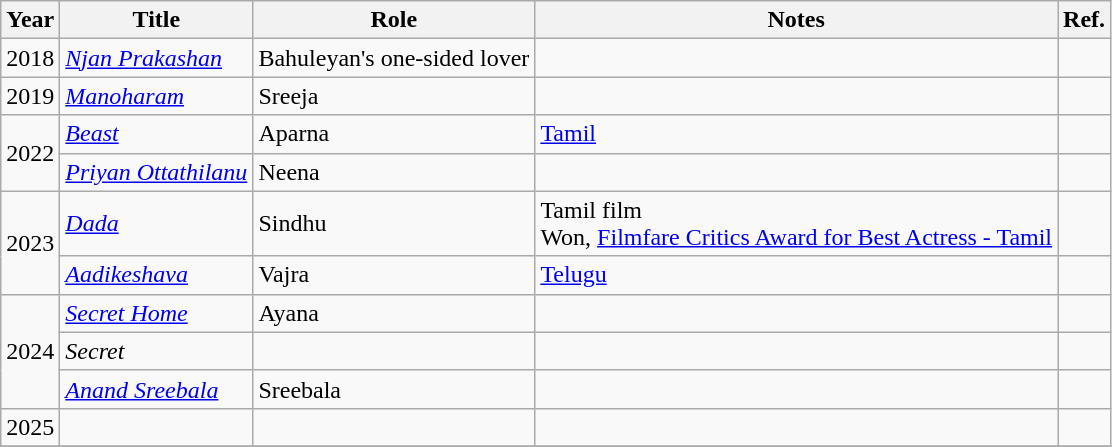<table class="wikitable sortable">
<tr>
<th>Year</th>
<th>Title</th>
<th>Role</th>
<th>Notes</th>
<th class="unsortable">Ref.</th>
</tr>
<tr>
<td>2018</td>
<td><em><a href='#'>Njan Prakashan</a></em></td>
<td>Bahuleyan's one-sided lover</td>
<td></td>
<td></td>
</tr>
<tr>
<td>2019</td>
<td><em><a href='#'>Manoharam</a></em></td>
<td>Sreeja</td>
<td></td>
<td></td>
</tr>
<tr>
<td rowspan=2>2022</td>
<td><em><a href='#'>Beast</a></em></td>
<td>Aparna</td>
<td><a href='#'>Tamil</a></td>
<td></td>
</tr>
<tr>
<td><em><a href='#'>Priyan Ottathilanu</a></em></td>
<td>Neena</td>
<td></td>
<td></td>
</tr>
<tr>
<td rowspan=2>2023</td>
<td><em><a href='#'>Dada</a></em></td>
<td>Sindhu</td>
<td>Tamil film <br> Won, <a href='#'>Filmfare Critics Award for Best Actress - Tamil</a></td>
<td></td>
</tr>
<tr>
<td><em><a href='#'>Aadikeshava</a></em></td>
<td>Vajra</td>
<td><a href='#'>Telugu</a></td>
<td></td>
</tr>
<tr>
<td rowspan=3>2024</td>
<td><em><a href='#'>Secret Home</a></em></td>
<td>Ayana</td>
<td></td>
<td></td>
</tr>
<tr>
<td><em>Secret</em></td>
<td></td>
<td></td>
<td></td>
</tr>
<tr>
<td><em><a href='#'>Anand Sreebala</a></em></td>
<td>Sreebala</td>
<td></td>
<td></td>
</tr>
<tr>
<td>2025</td>
<td></td>
<td></td>
<td></td>
<td></td>
</tr>
<tr>
</tr>
</table>
